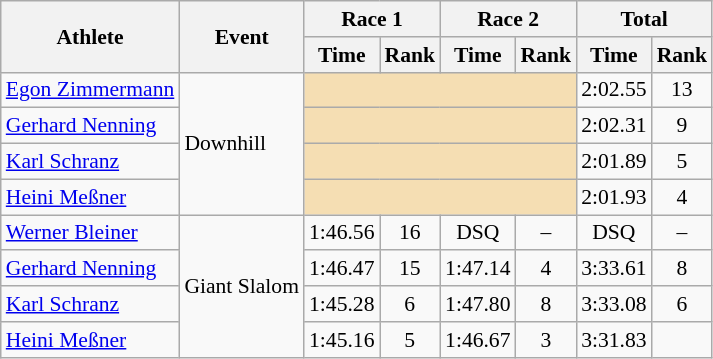<table class="wikitable" style="font-size:90%">
<tr>
<th rowspan="2">Athlete</th>
<th rowspan="2">Event</th>
<th colspan="2">Race 1</th>
<th colspan="2">Race 2</th>
<th colspan="2">Total</th>
</tr>
<tr>
<th>Time</th>
<th>Rank</th>
<th>Time</th>
<th>Rank</th>
<th>Time</th>
<th>Rank</th>
</tr>
<tr>
<td><a href='#'>Egon Zimmermann</a></td>
<td rowspan="4">Downhill</td>
<td colspan="4" bgcolor="wheat"></td>
<td align="center">2:02.55</td>
<td align="center">13</td>
</tr>
<tr>
<td><a href='#'>Gerhard Nenning</a></td>
<td colspan="4" bgcolor="wheat"></td>
<td align="center">2:02.31</td>
<td align="center">9</td>
</tr>
<tr>
<td><a href='#'>Karl Schranz</a></td>
<td colspan="4" bgcolor="wheat"></td>
<td align="center">2:01.89</td>
<td align="center">5</td>
</tr>
<tr>
<td><a href='#'>Heini Meßner</a></td>
<td colspan="4" bgcolor="wheat"></td>
<td align="center">2:01.93</td>
<td align="center">4</td>
</tr>
<tr>
<td><a href='#'>Werner Bleiner</a></td>
<td rowspan="4">Giant Slalom</td>
<td align="center">1:46.56</td>
<td align="center">16</td>
<td align="center">DSQ</td>
<td align="center">–</td>
<td align="center">DSQ</td>
<td align="center">–</td>
</tr>
<tr>
<td><a href='#'>Gerhard Nenning</a></td>
<td align="center">1:46.47</td>
<td align="center">15</td>
<td align="center">1:47.14</td>
<td align="center">4</td>
<td align="center">3:33.61</td>
<td align="center">8</td>
</tr>
<tr>
<td><a href='#'>Karl Schranz</a></td>
<td align="center">1:45.28</td>
<td align="center">6</td>
<td align="center">1:47.80</td>
<td align="center">8</td>
<td align="center">3:33.08</td>
<td align="center">6</td>
</tr>
<tr>
<td><a href='#'>Heini Meßner</a></td>
<td align="center">1:45.16</td>
<td align="center">5</td>
<td align="center">1:46.67</td>
<td align="center">3</td>
<td align="center">3:31.83</td>
<td align="center"></td>
</tr>
</table>
